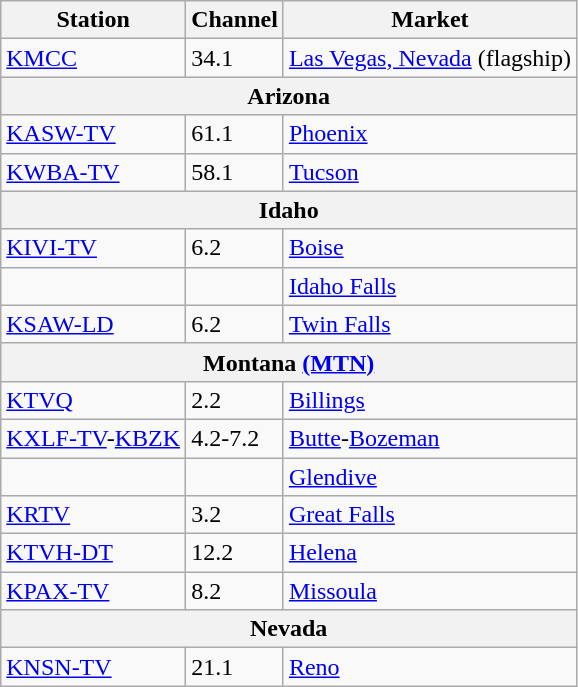<table class="wikitable">
<tr>
<th>Station</th>
<th>Channel</th>
<th>Market</th>
</tr>
<tr>
<td><a href='#'>KMCC</a></td>
<td>34.1</td>
<td><a href='#'>Las Vegas, Nevada</a> (flagship)</td>
</tr>
<tr>
<th colspan="3"><strong>Arizona</strong></th>
</tr>
<tr>
<td><a href='#'>KASW-TV</a></td>
<td>61.1</td>
<td><a href='#'>Phoenix</a></td>
</tr>
<tr>
<td><a href='#'>KWBA-TV</a></td>
<td>58.1</td>
<td><a href='#'>Tucson</a></td>
</tr>
<tr>
<th colspan="3"><strong>Idaho</strong></th>
</tr>
<tr>
<td><a href='#'>KIVI-TV</a></td>
<td>6.2</td>
<td><a href='#'>Boise</a></td>
</tr>
<tr>
<td></td>
<td></td>
<td><a href='#'>Idaho Falls</a></td>
</tr>
<tr>
<td><a href='#'>KSAW-LD</a></td>
<td>6.2</td>
<td><a href='#'>Twin Falls</a></td>
</tr>
<tr>
<th colspan="3"><strong>Montana <a href='#'>(MTN)</a></strong></th>
</tr>
<tr>
<td><a href='#'>KTVQ</a></td>
<td>2.2</td>
<td><a href='#'>Billings</a></td>
</tr>
<tr>
<td><a href='#'>KXLF-TV</a>-<a href='#'>KBZK</a></td>
<td>4.2-7.2</td>
<td><a href='#'>Butte</a>-<a href='#'>Bozeman</a></td>
</tr>
<tr>
<td></td>
<td></td>
<td><a href='#'>Glendive</a></td>
</tr>
<tr>
<td><a href='#'>KRTV</a></td>
<td>3.2</td>
<td><a href='#'>Great Falls</a></td>
</tr>
<tr>
<td><a href='#'>KTVH-DT</a></td>
<td>12.2</td>
<td><a href='#'>Helena</a></td>
</tr>
<tr>
<td><a href='#'>KPAX-TV</a></td>
<td>8.2</td>
<td><a href='#'>Missoula</a></td>
</tr>
<tr>
<th colspan="3"><strong>Nevada</strong></th>
</tr>
<tr>
<td><a href='#'>KNSN-TV</a></td>
<td>21.1</td>
<td><a href='#'>Reno</a></td>
</tr>
</table>
